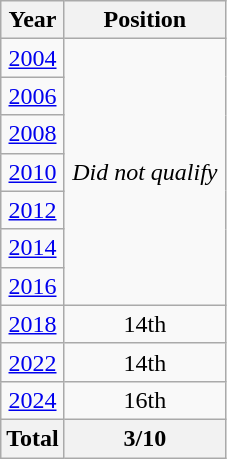<table class="wikitable" style="text-align: center;">
<tr>
<th>Year</th>
<th width="100">Position</th>
</tr>
<tr>
<td> <a href='#'>2004</a></td>
<td rowspan=7><em>Did not qualify</em></td>
</tr>
<tr>
<td> <a href='#'>2006</a></td>
</tr>
<tr>
<td> <a href='#'>2008</a></td>
</tr>
<tr>
<td> <a href='#'>2010</a></td>
</tr>
<tr>
<td> <a href='#'>2012</a></td>
</tr>
<tr>
<td> <a href='#'>2014</a></td>
</tr>
<tr>
<td> <a href='#'>2016</a></td>
</tr>
<tr>
<td> <a href='#'>2018</a></td>
<td>14th</td>
</tr>
<tr>
<td> <a href='#'>2022</a></td>
<td>14th</td>
</tr>
<tr>
<td> <a href='#'>2024</a></td>
<td>16th</td>
</tr>
<tr>
<th>Total</th>
<th>3/10</th>
</tr>
</table>
